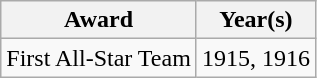<table class="wikitable">
<tr>
<th>Award</th>
<th>Year(s)</th>
</tr>
<tr>
<td>First All-Star Team</td>
<td>1915, 1916</td>
</tr>
</table>
